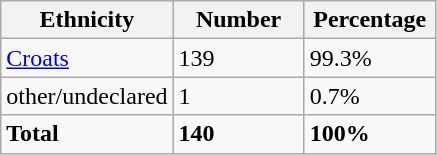<table class="wikitable">
<tr>
<th width="100px">Ethnicity</th>
<th width="80px">Number</th>
<th width="80px">Percentage</th>
</tr>
<tr>
<td><a href='#'>Croats</a></td>
<td>139</td>
<td>99.3%</td>
</tr>
<tr>
<td>other/undeclared</td>
<td>1</td>
<td>0.7%</td>
</tr>
<tr>
<td><strong>Total</strong></td>
<td><strong>140</strong></td>
<td><strong>100%</strong></td>
</tr>
</table>
